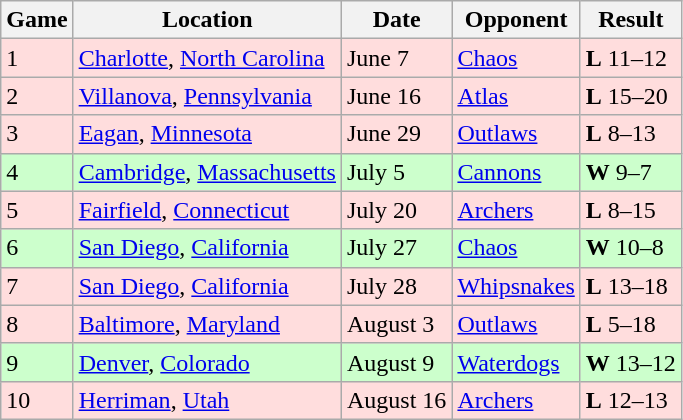<table class="wikitable">
<tr>
<th>Game</th>
<th>Location</th>
<th>Date</th>
<th>Opponent</th>
<th>Result</th>
</tr>
<tr bgcolor="#FFDDDD">
<td>1</td>
<td><a href='#'>Charlotte</a>, <a href='#'>North Carolina</a></td>
<td>June 7</td>
<td><a href='#'>Chaos</a></td>
<td><strong>L</strong> 11–12</td>
</tr>
<tr bgcolor="#FFDDDD">
<td>2</td>
<td><a href='#'>Villanova</a>, <a href='#'>Pennsylvania</a></td>
<td>June 16</td>
<td><a href='#'>Atlas</a></td>
<td><strong>L</strong> 15–20</td>
</tr>
<tr bgcolor="#FFDDDD">
<td>3</td>
<td><a href='#'>Eagan</a>, <a href='#'>Minnesota</a></td>
<td>June 29</td>
<td><a href='#'>Outlaws</a></td>
<td><strong>L</strong> 8–13</td>
</tr>
<tr bgcolor="#CCFFCC">
<td>4</td>
<td><a href='#'>Cambridge</a>, <a href='#'>Massachusetts</a></td>
<td>July 5</td>
<td><a href='#'>Cannons</a></td>
<td><strong>W</strong> 9–7</td>
</tr>
<tr bgcolor="#FFDDDD">
<td>5</td>
<td><a href='#'>Fairfield</a>, <a href='#'>Connecticut</a></td>
<td>July 20</td>
<td><a href='#'>Archers</a></td>
<td><strong>L</strong> 8–15</td>
</tr>
<tr bgcolor="#CCFFCC">
<td>6</td>
<td><a href='#'>San Diego</a>, <a href='#'>California</a></td>
<td>July 27</td>
<td><a href='#'>Chaos</a></td>
<td><strong>W</strong> 10–8</td>
</tr>
<tr bgcolor="#FFDDDD">
<td>7</td>
<td><a href='#'>San Diego</a>, <a href='#'>California</a></td>
<td>July 28</td>
<td><a href='#'>Whipsnakes</a></td>
<td><strong>L</strong> 13–18</td>
</tr>
<tr bgcolor="#FFDDDD">
<td>8</td>
<td><a href='#'>Baltimore</a>, <a href='#'>Maryland</a></td>
<td>August 3</td>
<td><a href='#'>Outlaws</a></td>
<td><strong>L</strong> 5–18</td>
</tr>
<tr bgcolor="#CCFFCC">
<td>9</td>
<td><a href='#'>Denver</a>, <a href='#'>Colorado</a></td>
<td>August 9</td>
<td><a href='#'>Waterdogs</a></td>
<td><strong>W</strong> 13–12</td>
</tr>
<tr bgcolor="#FFDDDD">
<td>10</td>
<td><a href='#'>Herriman</a>, <a href='#'>Utah</a></td>
<td>August 16</td>
<td><a href='#'>Archers</a></td>
<td><strong>L</strong> 12–13</td>
</tr>
</table>
